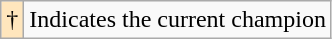<table class="wikitable">
<tr>
<td style="background-color:#FFE6BD">†</td>
<td>Indicates the current champion</td>
</tr>
</table>
